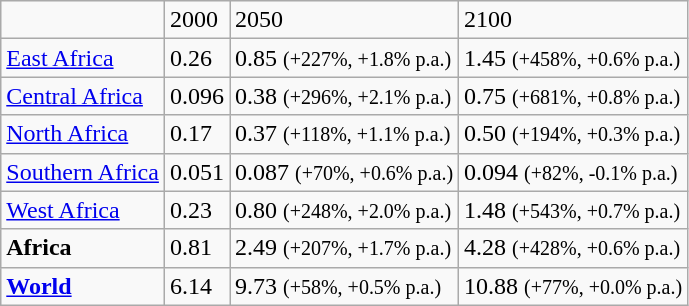<table class="wikitable">
<tr>
<td></td>
<td>2000</td>
<td>2050</td>
<td>2100</td>
</tr>
<tr>
<td><a href='#'>East Africa</a></td>
<td>0.26</td>
<td>0.85 <small>(+227%, +1.8% p.a.)</small></td>
<td>1.45 <small>(+458%, +0.6% p.a.)</small></td>
</tr>
<tr>
<td><a href='#'>Central Africa</a></td>
<td>0.096</td>
<td>0.38 <small>(+296%, +2.1% p.a.) </small></td>
<td>0.75 <small>(+681%, +0.8% p.a.) </small></td>
</tr>
<tr>
<td><a href='#'>North Africa</a></td>
<td>0.17</td>
<td>0.37 <small>(+118%, +1.1% p.a.) </small></td>
<td>0.50 <small>(+194%, +0.3% p.a.) </small></td>
</tr>
<tr>
<td><a href='#'>Southern Africa</a></td>
<td>0.051</td>
<td>0.087 <small>(+70%, +0.6% p.a.) </small></td>
<td>0.094 <small>(+82%, -0.1% p.a.) </small></td>
</tr>
<tr>
<td><a href='#'>West Africa</a></td>
<td>0.23</td>
<td>0.80 <small>(+248%, +2.0% p.a.) </small></td>
<td>1.48 <small>(+543%, +0.7% p.a.) </small></td>
</tr>
<tr>
<td><strong>Africa</strong></td>
<td>0.81</td>
<td>2.49 <small>(+207%, +1.7% p.a.) </small></td>
<td>4.28 <small>(+428%, +0.6% p.a.)  </small></td>
</tr>
<tr>
<td><strong><a href='#'>World</a></strong></td>
<td>6.14</td>
<td>9.73 <small>(+58%, +0.5% p.a.) </small></td>
<td>10.88 <small>(+77%, +0.0% p.a.) </small></td>
</tr>
</table>
